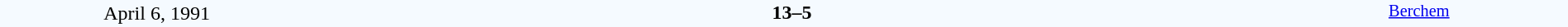<table style="width: 100%; background:#F5FAFF;" cellspacing="0">
<tr>
<td align=center rowspan=3 width=20%>April 6, 1991<br></td>
</tr>
<tr>
<td width=24% align=right></td>
<td align=center width=13%><strong>13–5</strong></td>
<td width=24%></td>
<td style=font-size:85% rowspan=3 valign=top align=center><a href='#'>Berchem</a></td>
</tr>
<tr style=font-size:85%>
<td align=right></td>
<td align=center></td>
<td></td>
</tr>
</table>
